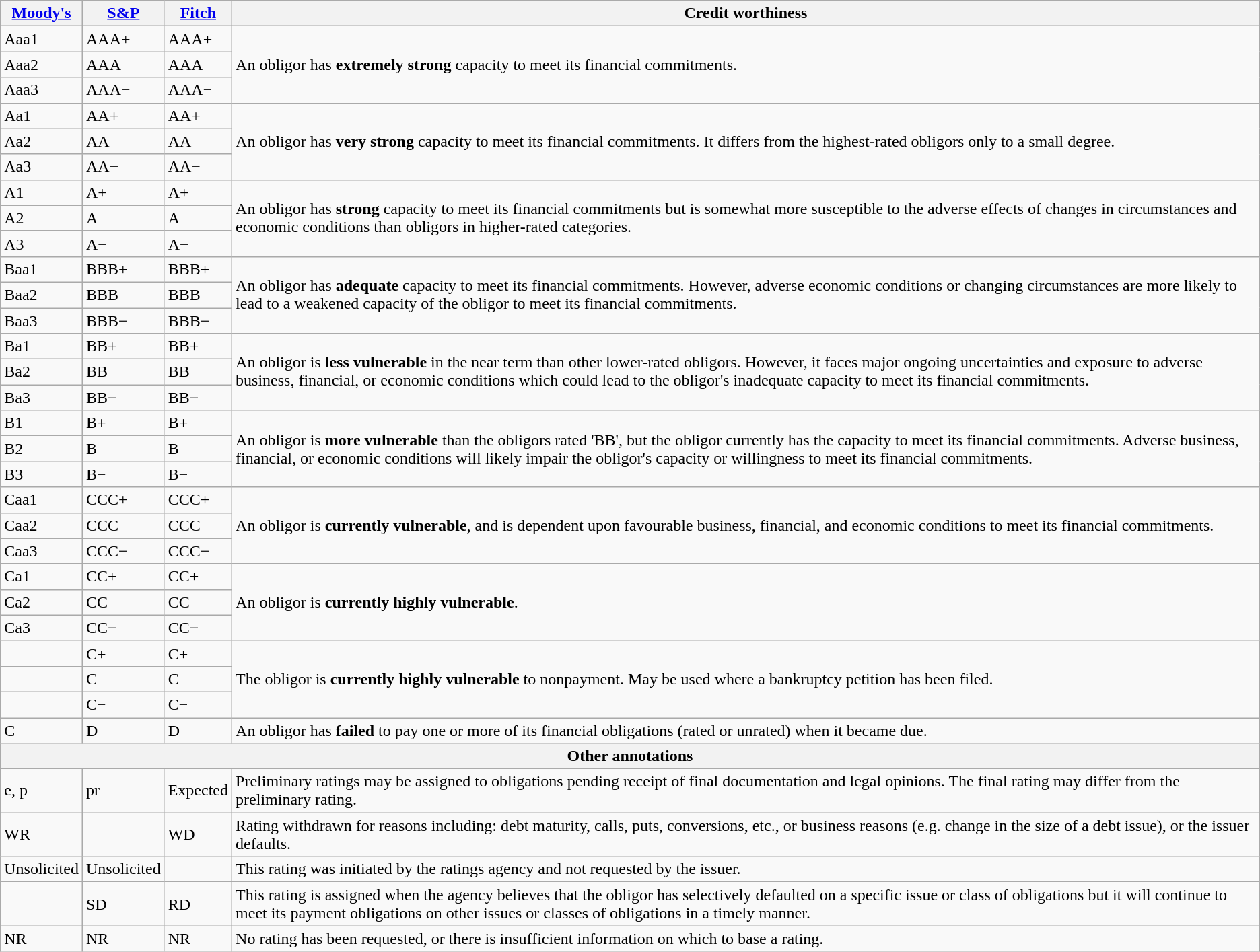<table class="wikitable">
<tr>
<th><a href='#'>Moody's</a></th>
<th><a href='#'>S&P</a></th>
<th><a href='#'>Fitch</a></th>
<th>Credit worthiness</th>
</tr>
<tr>
<td>Aaa1</td>
<td>AAA+</td>
<td>AAA+</td>
<td rowspan="3">An obligor has <strong>extremely strong</strong> capacity to meet its financial commitments.</td>
</tr>
<tr>
<td>Aaa2</td>
<td>AAA</td>
<td>AAA</td>
</tr>
<tr>
<td>Aaa3</td>
<td>AAA−</td>
<td>AAA−</td>
</tr>
<tr>
<td>Aa1</td>
<td>AA+</td>
<td>AA+</td>
<td rowspan="3">An obligor has <strong>very strong</strong> capacity to meet its financial commitments. It differs from the highest-rated obligors only to a small degree.</td>
</tr>
<tr>
<td>Aa2</td>
<td>AA</td>
<td>AA</td>
</tr>
<tr>
<td>Aa3</td>
<td>AA−</td>
<td>AA−</td>
</tr>
<tr>
<td>A1</td>
<td>A+</td>
<td>A+</td>
<td rowspan="3">An obligor has <strong>strong</strong> capacity to meet its financial commitments but is somewhat more susceptible to the adverse effects of changes in circumstances and economic conditions than obligors in higher-rated categories.</td>
</tr>
<tr>
<td>A2</td>
<td>A</td>
<td>A</td>
</tr>
<tr>
<td>A3</td>
<td>A−</td>
<td>A−</td>
</tr>
<tr>
<td>Baa1</td>
<td>BBB+</td>
<td>BBB+</td>
<td rowspan="3">An obligor has <strong>adequate</strong> capacity to meet its financial commitments. However, adverse economic conditions or changing circumstances are more likely to lead to a weakened capacity of the obligor to meet its financial commitments.</td>
</tr>
<tr>
<td>Baa2</td>
<td>BBB</td>
<td>BBB</td>
</tr>
<tr>
<td>Baa3</td>
<td>BBB−</td>
<td>BBB−</td>
</tr>
<tr>
<td>Ba1</td>
<td>BB+</td>
<td>BB+</td>
<td rowspan="3">An obligor is <strong>less vulnerable</strong> in the near term than other lower-rated obligors. However, it faces major ongoing uncertainties and exposure to adverse business, financial, or economic conditions which could lead to the obligor's inadequate capacity to meet its financial commitments.</td>
</tr>
<tr>
<td>Ba2</td>
<td>BB</td>
<td>BB</td>
</tr>
<tr>
<td>Ba3</td>
<td>BB−</td>
<td>BB−</td>
</tr>
<tr>
<td>B1</td>
<td>B+</td>
<td>B+</td>
<td rowspan="3">An obligor is <strong>more vulnerable</strong> than the obligors rated 'BB', but the obligor currently has the capacity to meet its financial commitments. Adverse business, financial, or economic conditions will likely impair the obligor's capacity or willingness to meet its financial commitments.</td>
</tr>
<tr>
<td>B2</td>
<td>B</td>
<td>B</td>
</tr>
<tr>
<td>B3</td>
<td>B−</td>
<td>B−</td>
</tr>
<tr>
<td>Caa1</td>
<td>CCC+</td>
<td CCC +>CCC+</td>
<td rowspan="3">An obligor is <strong>currently vulnerable</strong>, and is dependent upon favourable business, financial, and economic conditions to meet its financial commitments.</td>
</tr>
<tr>
<td>Caa2</td>
<td>CCC</td>
<td>CCC</td>
</tr>
<tr>
<td>Caa3</td>
<td>CCC−</td>
<td>CCC−</td>
</tr>
<tr>
<td>Ca1</td>
<td>CC+</td>
<td>CC+</td>
<td rowspan="3">An obligor is <strong>currently highly vulnerable</strong>.</td>
</tr>
<tr>
<td>Ca2</td>
<td>CC</td>
<td>CC</td>
</tr>
<tr>
<td>Ca3</td>
<td>CC−</td>
<td>CC−</td>
</tr>
<tr>
<td></td>
<td>C+</td>
<td>C+</td>
<td rowspan="3">The obligor is <strong>currently highly vulnerable</strong> to nonpayment. May be used where a bankruptcy petition has been filed.</td>
</tr>
<tr>
<td></td>
<td>C</td>
<td>C</td>
</tr>
<tr>
<td></td>
<td>C−</td>
<td>C−</td>
</tr>
<tr>
<td>C</td>
<td>D</td>
<td>D</td>
<td>An obligor has <strong>failed</strong> to pay one or more of its financial obligations (rated or unrated) when it became due.</td>
</tr>
<tr>
<th scope="colgroup" colspan="4">Other annotations</th>
</tr>
<tr>
<td>e, p</td>
<td>pr</td>
<td>Expected</td>
<td>Preliminary ratings may be assigned to obligations pending receipt of final documentation and legal opinions. The final rating may differ from the preliminary rating.</td>
</tr>
<tr>
<td>WR</td>
<td></td>
<td>WD</td>
<td>Rating withdrawn for reasons including: debt maturity, calls, puts, conversions, etc., or business reasons (e.g. change in the size of a debt issue), or the issuer defaults.</td>
</tr>
<tr>
<td>Unsolicited</td>
<td>Unsolicited</td>
<td></td>
<td>This rating was initiated by the ratings agency and not requested by the issuer.</td>
</tr>
<tr>
<td></td>
<td>SD</td>
<td>RD</td>
<td>This rating is assigned when the agency believes that the obligor has selectively defaulted on a specific issue or class of obligations but it will continue to meet its payment obligations on other issues or classes of obligations in a timely manner.</td>
</tr>
<tr>
<td>NR</td>
<td>NR</td>
<td>NR</td>
<td>No rating has been requested, or there is insufficient information on which to base a rating.</td>
</tr>
</table>
